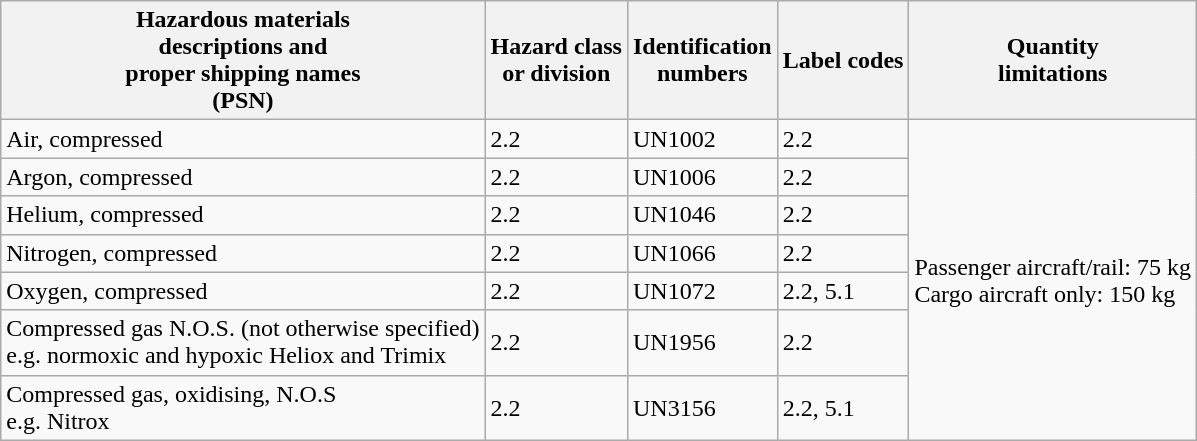<table class="wikitable">
<tr>
<th>Hazardous materials<br> descriptions and<br> proper shipping names<br> (PSN)</th>
<th>Hazard class<br> or division</th>
<th>Identification<br> numbers</th>
<th>Label codes</th>
<th>Quantity<br> limitations</th>
</tr>
<tr>
<td>Air, compressed</td>
<td>2.2</td>
<td>UN1002</td>
<td>2.2</td>
<td rowspan=7>Passenger aircraft/rail:  75 kg<br> Cargo aircraft only: 150 kg</td>
</tr>
<tr>
<td>Argon, compressed</td>
<td>2.2</td>
<td>UN1006</td>
<td>2.2</td>
</tr>
<tr>
<td>Helium, compressed</td>
<td>2.2</td>
<td>UN1046</td>
<td>2.2</td>
</tr>
<tr>
<td>Nitrogen, compressed</td>
<td>2.2</td>
<td>UN1066</td>
<td>2.2</td>
</tr>
<tr>
<td>Oxygen, compressed</td>
<td>2.2</td>
<td>UN1072</td>
<td>2.2, 5.1</td>
</tr>
<tr>
<td>Compressed gas N.O.S. (not otherwise specified)<br> e.g. normoxic and hypoxic Heliox and Trimix</td>
<td>2.2</td>
<td>UN1956</td>
<td>2.2</td>
</tr>
<tr>
<td>Compressed gas, oxidising, N.O.S<br> e.g. Nitrox</td>
<td>2.2</td>
<td>UN3156</td>
<td>2.2, 5.1</td>
</tr>
</table>
